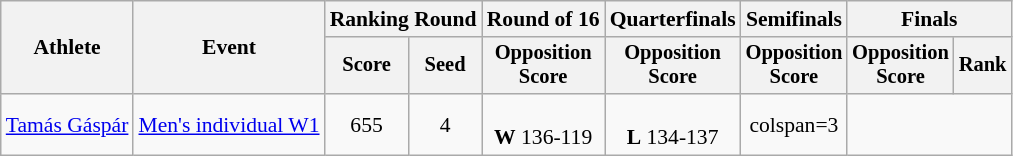<table class="wikitable" style="text-align: center; font-size:90%">
<tr>
<th rowspan="2">Athlete</th>
<th rowspan="2">Event</th>
<th colspan="2">Ranking Round</th>
<th>Round of 16</th>
<th>Quarterfinals</th>
<th>Semifinals</th>
<th colspan="2">Finals</th>
</tr>
<tr style="font-size:95%">
<th>Score</th>
<th>Seed</th>
<th>Opposition<br>Score</th>
<th>Opposition<br>Score</th>
<th>Opposition<br>Score</th>
<th>Opposition<br>Score</th>
<th>Rank</th>
</tr>
<tr>
<td align=left><a href='#'>Tamás Gáspár</a></td>
<td align=left><a href='#'>Men's individual W1</a></td>
<td>655</td>
<td>4</td>
<td><br><strong>W</strong> 136-119</td>
<td><br><strong>L</strong> 134-137</td>
<td>colspan=3 </td>
</tr>
</table>
